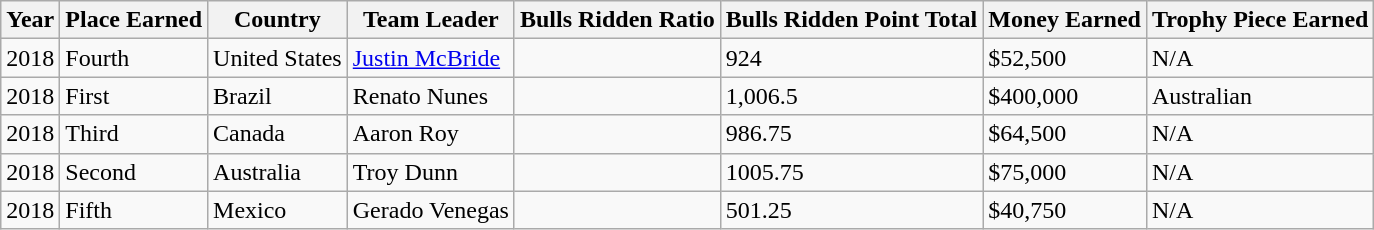<table class="wikitable">
<tr>
<th>Year</th>
<th>Place Earned</th>
<th>Country</th>
<th>Team Leader</th>
<th>Bulls Ridden Ratio</th>
<th>Bulls Ridden Point Total</th>
<th>Money Earned</th>
<th>Trophy Piece Earned</th>
</tr>
<tr>
<td>2018</td>
<td>Fourth</td>
<td>United States</td>
<td><a href='#'>Justin McBride</a></td>
<td></td>
<td>924</td>
<td>$52,500</td>
<td>N/A</td>
</tr>
<tr>
<td>2018</td>
<td>First</td>
<td>Brazil</td>
<td>Renato Nunes</td>
<td></td>
<td>1,006.5</td>
<td>$400,000</td>
<td>Australian</td>
</tr>
<tr>
<td>2018</td>
<td>Third</td>
<td>Canada</td>
<td>Aaron Roy</td>
<td></td>
<td>986.75</td>
<td>$64,500</td>
<td>N/A</td>
</tr>
<tr>
<td>2018</td>
<td>Second</td>
<td>Australia</td>
<td>Troy Dunn</td>
<td></td>
<td>1005.75</td>
<td>$75,000</td>
<td>N/A</td>
</tr>
<tr>
<td>2018</td>
<td>Fifth</td>
<td>Mexico</td>
<td>Gerado Venegas</td>
<td></td>
<td>501.25</td>
<td>$40,750</td>
<td>N/A</td>
</tr>
</table>
